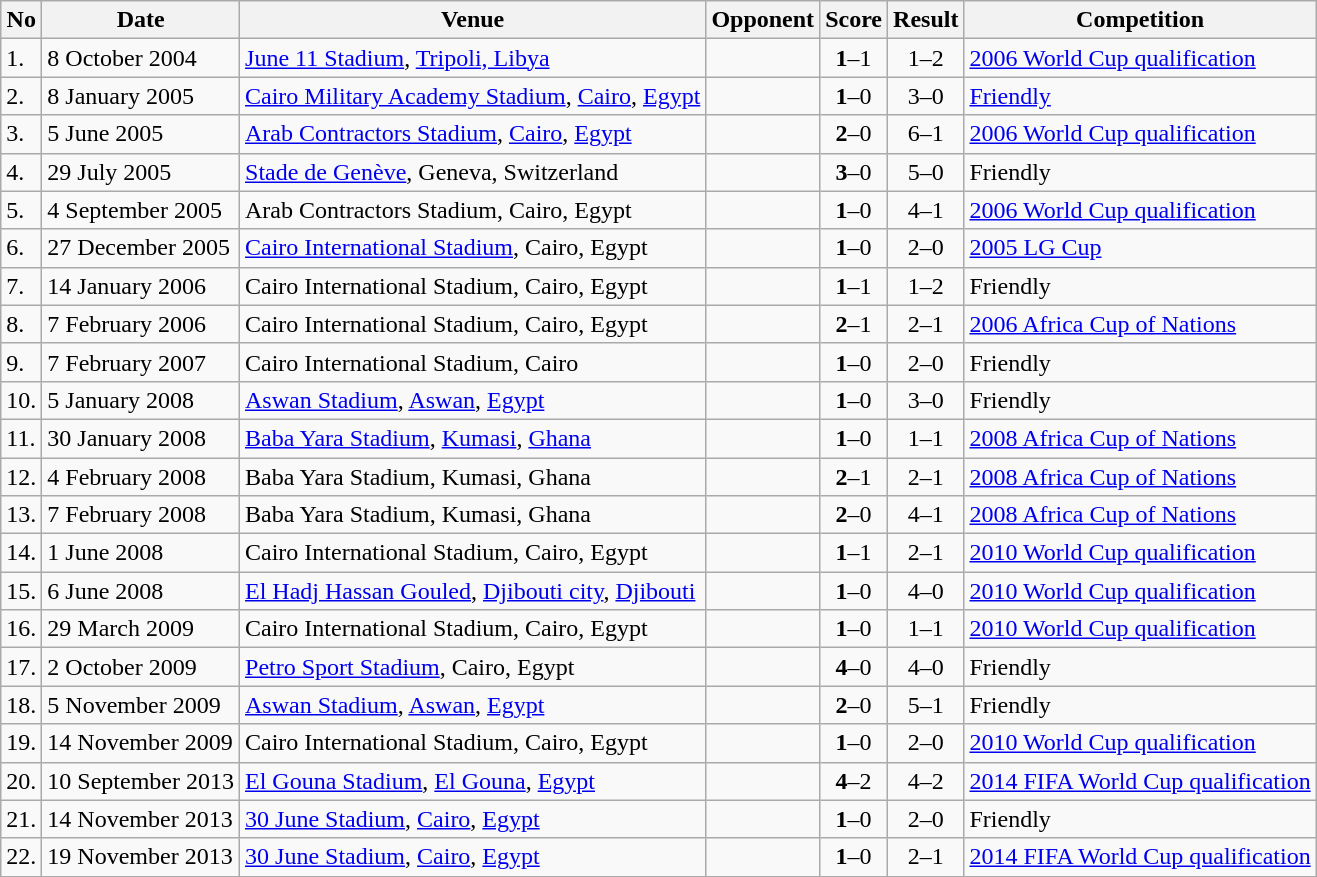<table class="wikitable">
<tr>
<th>No</th>
<th>Date</th>
<th>Venue</th>
<th>Opponent</th>
<th>Score</th>
<th>Result</th>
<th>Competition</th>
</tr>
<tr>
<td>1.</td>
<td>8 October 2004</td>
<td><a href='#'>June 11 Stadium</a>, <a href='#'>Tripoli, Libya</a></td>
<td></td>
<td align=center><strong>1</strong>–1</td>
<td align=center>1–2</td>
<td><a href='#'>2006 World Cup qualification</a></td>
</tr>
<tr>
<td>2.</td>
<td>8 January 2005</td>
<td><a href='#'>Cairo Military Academy Stadium</a>, <a href='#'>Cairo</a>, <a href='#'>Egypt</a></td>
<td></td>
<td align=center><strong>1</strong>–0</td>
<td align=center>3–0</td>
<td><a href='#'>Friendly</a></td>
</tr>
<tr>
<td>3.</td>
<td>5 June 2005</td>
<td><a href='#'>Arab Contractors Stadium</a>, <a href='#'>Cairo</a>, <a href='#'>Egypt</a></td>
<td></td>
<td align=center><strong>2</strong>–0</td>
<td align=center>6–1</td>
<td><a href='#'>2006 World Cup qualification</a></td>
</tr>
<tr>
<td>4.</td>
<td>29 July 2005</td>
<td><a href='#'>Stade de Genève</a>, Geneva, Switzerland</td>
<td></td>
<td align=center><strong>3</strong>–0</td>
<td align=center>5–0</td>
<td>Friendly</td>
</tr>
<tr>
<td>5.</td>
<td>4 September 2005</td>
<td>Arab Contractors Stadium, Cairo, Egypt</td>
<td></td>
<td align=center><strong>1</strong>–0</td>
<td align=center>4–1</td>
<td><a href='#'>2006 World Cup qualification</a></td>
</tr>
<tr>
<td>6.</td>
<td>27 December 2005</td>
<td><a href='#'>Cairo International Stadium</a>, Cairo, Egypt</td>
<td></td>
<td align=center><strong>1</strong>–0</td>
<td align=center>2–0</td>
<td><a href='#'>2005 LG Cup</a></td>
</tr>
<tr>
<td>7.</td>
<td>14 January 2006</td>
<td>Cairo International Stadium, Cairo, Egypt</td>
<td></td>
<td align=center><strong>1</strong>–1</td>
<td align=center>1–2</td>
<td>Friendly</td>
</tr>
<tr>
<td>8.</td>
<td>7 February 2006</td>
<td>Cairo International Stadium, Cairo, Egypt</td>
<td></td>
<td align=center><strong>2</strong>–1</td>
<td align=center>2–1</td>
<td><a href='#'>2006 Africa Cup of Nations</a></td>
</tr>
<tr>
<td>9.</td>
<td>7 February 2007</td>
<td>Cairo International Stadium, Cairo</td>
<td></td>
<td align=center><strong>1</strong>–0</td>
<td align=center>2–0</td>
<td>Friendly</td>
</tr>
<tr>
<td>10.</td>
<td>5 January 2008</td>
<td><a href='#'>Aswan Stadium</a>, <a href='#'>Aswan</a>, <a href='#'>Egypt</a></td>
<td></td>
<td align=center><strong>1</strong>–0</td>
<td align=center>3–0</td>
<td>Friendly</td>
</tr>
<tr>
<td>11.</td>
<td>30 January 2008</td>
<td><a href='#'>Baba Yara Stadium</a>, <a href='#'>Kumasi</a>, <a href='#'>Ghana</a></td>
<td></td>
<td align=center><strong>1</strong>–0</td>
<td align=center>1–1</td>
<td><a href='#'>2008 Africa Cup of Nations</a></td>
</tr>
<tr>
<td>12.</td>
<td>4 February 2008</td>
<td>Baba Yara Stadium, Kumasi, Ghana</td>
<td></td>
<td align=center><strong>2</strong>–1</td>
<td align=center>2–1</td>
<td><a href='#'>2008 Africa Cup of Nations</a></td>
</tr>
<tr>
<td>13.</td>
<td>7 February 2008</td>
<td>Baba Yara Stadium, Kumasi, Ghana</td>
<td></td>
<td align=center><strong>2</strong>–0</td>
<td align=center>4–1</td>
<td><a href='#'>2008 Africa Cup of Nations</a></td>
</tr>
<tr>
<td>14.</td>
<td>1 June 2008</td>
<td>Cairo International Stadium, Cairo, Egypt</td>
<td></td>
<td align=center><strong>1</strong>–1</td>
<td align=center>2–1</td>
<td><a href='#'>2010 World Cup qualification</a></td>
</tr>
<tr>
<td>15.</td>
<td>6 June 2008</td>
<td><a href='#'>El Hadj Hassan Gouled</a>, <a href='#'>Djibouti city</a>, <a href='#'>Djibouti</a></td>
<td></td>
<td align=center><strong>1</strong>–0</td>
<td align=center>4–0</td>
<td><a href='#'>2010 World Cup qualification</a></td>
</tr>
<tr>
<td>16.</td>
<td>29 March 2009</td>
<td>Cairo International Stadium, Cairo, Egypt</td>
<td></td>
<td align=center><strong>1</strong>–0</td>
<td align=center>1–1</td>
<td><a href='#'>2010 World Cup qualification</a></td>
</tr>
<tr>
<td>17.</td>
<td>2 October 2009</td>
<td><a href='#'>Petro Sport Stadium</a>, Cairo, Egypt</td>
<td></td>
<td align=center><strong>4</strong>–0</td>
<td align=center>4–0</td>
<td>Friendly</td>
</tr>
<tr>
<td>18.</td>
<td>5 November 2009</td>
<td><a href='#'>Aswan Stadium</a>, <a href='#'>Aswan</a>, <a href='#'>Egypt</a></td>
<td></td>
<td align=center><strong>2</strong>–0</td>
<td align=center>5–1</td>
<td>Friendly</td>
</tr>
<tr>
<td>19.</td>
<td>14 November 2009</td>
<td>Cairo International Stadium, Cairo, Egypt</td>
<td></td>
<td align=center><strong>1</strong>–0</td>
<td align=center>2–0</td>
<td><a href='#'>2010 World Cup qualification</a></td>
</tr>
<tr>
<td>20.</td>
<td>10 September 2013</td>
<td><a href='#'>El Gouna Stadium</a>, <a href='#'>El Gouna</a>, <a href='#'>Egypt</a></td>
<td></td>
<td align=center><strong>4</strong>–2</td>
<td align=center>4–2</td>
<td><a href='#'>2014 FIFA World Cup qualification</a></td>
</tr>
<tr>
<td>21.</td>
<td>14 November 2013</td>
<td><a href='#'>30 June Stadium</a>, <a href='#'>Cairo</a>, <a href='#'>Egypt</a></td>
<td></td>
<td align=center><strong>1</strong>–0</td>
<td align=center>2–0</td>
<td>Friendly</td>
</tr>
<tr>
<td>22.</td>
<td>19 November 2013</td>
<td><a href='#'>30 June Stadium</a>, <a href='#'>Cairo</a>, <a href='#'>Egypt</a></td>
<td></td>
<td align=center><strong>1</strong>–0</td>
<td align=center>2–1</td>
<td><a href='#'>2014 FIFA World Cup qualification</a></td>
</tr>
</table>
